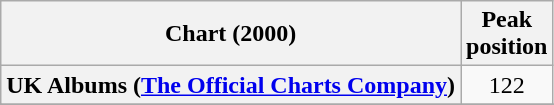<table class="wikitable sortable plainrowheaders" style="text-align:center">
<tr>
<th>Chart (2000)</th>
<th>Peak<br>position</th>
</tr>
<tr>
<th scope="row">UK Albums (<a href='#'>The Official Charts Company</a>)</th>
<td align="center">122</td>
</tr>
<tr>
</tr>
<tr>
</tr>
</table>
